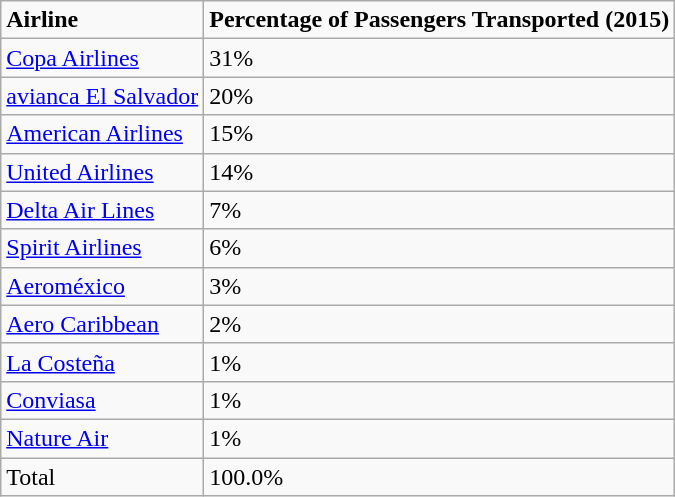<table class="wikitable sortable">
<tr>
<td><strong>Airline</strong></td>
<td><strong>Percentage of Passengers Transported (2015)</strong></td>
</tr>
<tr>
<td> <a href='#'>Copa Airlines</a></td>
<td>31%</td>
</tr>
<tr>
<td> <a href='#'>avianca El Salvador</a></td>
<td>20%</td>
</tr>
<tr>
<td> <a href='#'>American Airlines</a></td>
<td>15%</td>
</tr>
<tr>
<td> <a href='#'>United Airlines</a></td>
<td>14%</td>
</tr>
<tr>
<td> <a href='#'>Delta Air Lines</a></td>
<td>7%</td>
</tr>
<tr>
<td> <a href='#'>Spirit Airlines</a></td>
<td>6%</td>
</tr>
<tr>
<td> <a href='#'>Aeroméxico</a></td>
<td>3%</td>
</tr>
<tr>
<td> <a href='#'>Aero Caribbean</a></td>
<td>2%</td>
</tr>
<tr>
<td> <a href='#'>La Costeña</a></td>
<td>1%</td>
</tr>
<tr>
<td> <a href='#'>Conviasa</a></td>
<td>1%</td>
</tr>
<tr>
<td> <a href='#'>Nature Air</a></td>
<td>1%</td>
</tr>
<tr class="sortbottom">
<td>Total</td>
<td>100.0%</td>
</tr>
</table>
